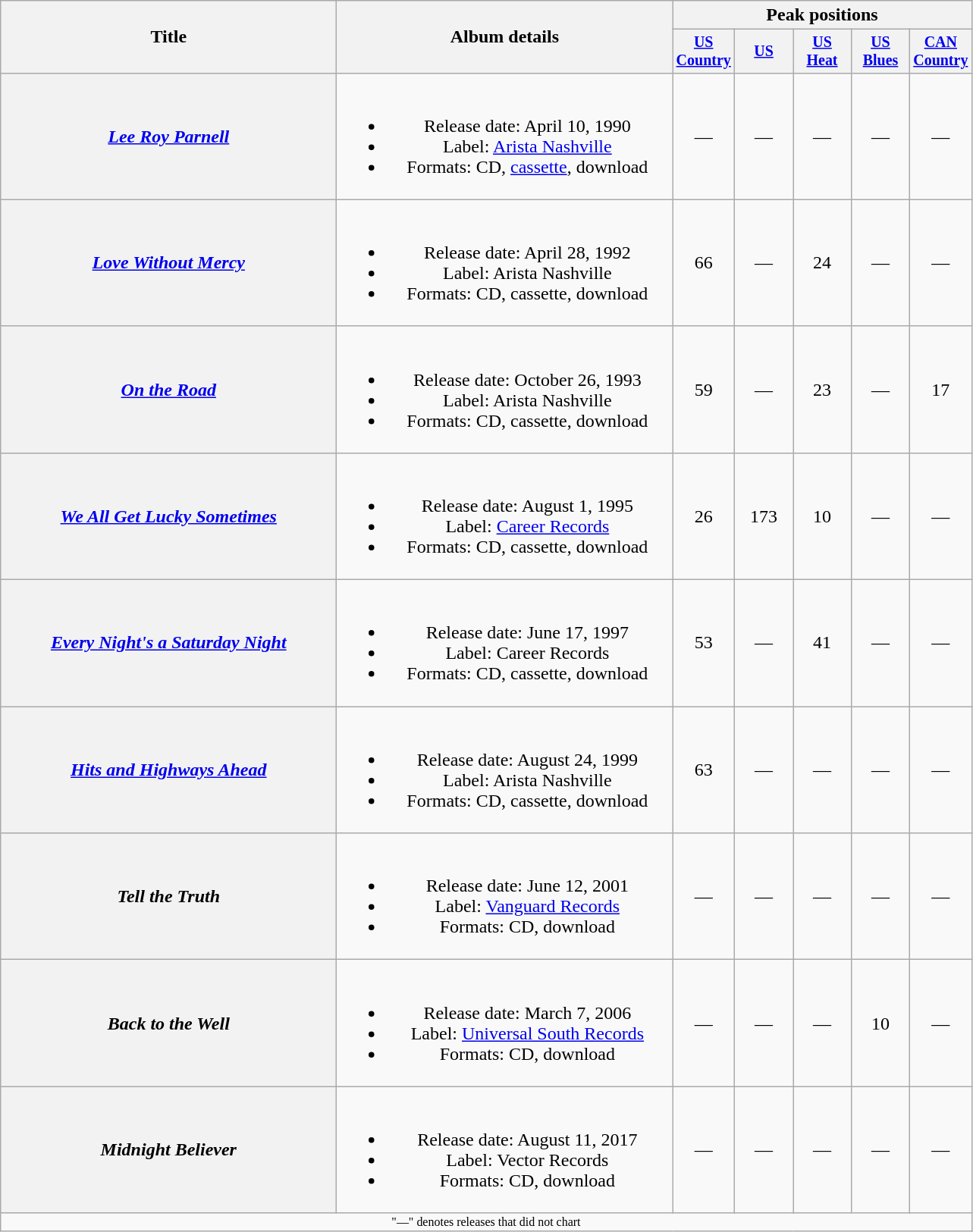<table class="wikitable plainrowheaders" style="text-align:center;">
<tr>
<th rowspan="2" style="width:18em;">Title</th>
<th rowspan="2" style="width:18em;">Album details</th>
<th colspan="5">Peak positions</th>
</tr>
<tr style="font-size:smaller;">
<th style="width:45px;"><a href='#'>US Country</a><br></th>
<th style="width:45px;"><a href='#'>US</a><br></th>
<th style="width:45px;"><a href='#'>US Heat</a><br></th>
<th style="width:45px;"><a href='#'>US Blues</a><br></th>
<th style="width:45px;"><a href='#'>CAN Country</a><br></th>
</tr>
<tr>
<th scope="row"><em><a href='#'>Lee Roy Parnell</a></em></th>
<td><br><ul><li>Release date: April 10, 1990</li><li>Label: <a href='#'>Arista Nashville</a></li><li>Formats: CD, <a href='#'>cassette</a>, download</li></ul></td>
<td>—</td>
<td>—</td>
<td>—</td>
<td>—</td>
<td>—</td>
</tr>
<tr>
<th scope="row"><em><a href='#'>Love Without Mercy</a></em></th>
<td><br><ul><li>Release date: April 28, 1992</li><li>Label: Arista Nashville</li><li>Formats: CD, cassette, download</li></ul></td>
<td>66</td>
<td>—</td>
<td>24</td>
<td>—</td>
<td>—</td>
</tr>
<tr>
<th scope="row"><em><a href='#'>On the Road</a></em></th>
<td><br><ul><li>Release date: October 26, 1993</li><li>Label: Arista Nashville</li><li>Formats: CD, cassette, download</li></ul></td>
<td>59</td>
<td>—</td>
<td>23</td>
<td>—</td>
<td>17</td>
</tr>
<tr>
<th scope="row"><em><a href='#'>We All Get Lucky Sometimes</a></em></th>
<td><br><ul><li>Release date: August 1, 1995</li><li>Label: <a href='#'>Career Records</a></li><li>Formats: CD, cassette, download</li></ul></td>
<td>26</td>
<td>173</td>
<td>10</td>
<td>—</td>
<td>—</td>
</tr>
<tr>
<th scope="row"><em><a href='#'>Every Night's a Saturday Night</a></em></th>
<td><br><ul><li>Release date: June 17, 1997</li><li>Label: Career Records</li><li>Formats: CD, cassette, download</li></ul></td>
<td>53</td>
<td>—</td>
<td>41</td>
<td>—</td>
<td>—</td>
</tr>
<tr>
<th scope="row"><em><a href='#'>Hits and Highways Ahead</a></em></th>
<td><br><ul><li>Release date: August 24, 1999</li><li>Label: Arista Nashville</li><li>Formats: CD, cassette, download</li></ul></td>
<td>63</td>
<td>—</td>
<td>—</td>
<td>—</td>
<td>—</td>
</tr>
<tr>
<th scope="row"><em>Tell the Truth</em></th>
<td><br><ul><li>Release date: June 12, 2001</li><li>Label: <a href='#'>Vanguard Records</a></li><li>Formats: CD, download</li></ul></td>
<td>—</td>
<td>—</td>
<td>—</td>
<td>—</td>
<td>—</td>
</tr>
<tr>
<th scope="row"><em>Back to the Well</em></th>
<td><br><ul><li>Release date: March 7, 2006</li><li>Label: <a href='#'>Universal South Records</a></li><li>Formats: CD, download</li></ul></td>
<td>—</td>
<td>—</td>
<td>—</td>
<td>10</td>
<td>—</td>
</tr>
<tr>
<th scope="row"><em>Midnight Believer</em></th>
<td><br><ul><li>Release date: August 11, 2017</li><li>Label: Vector Records</li><li>Formats: CD, download</li></ul></td>
<td>—</td>
<td>—</td>
<td>—</td>
<td>—</td>
<td>—</td>
</tr>
<tr>
<td colspan="7" style="font-size:8pt">"—" denotes releases that did not chart</td>
</tr>
</table>
